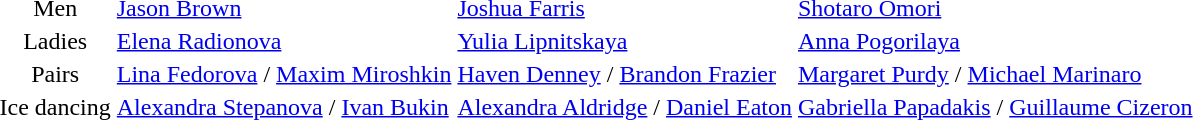<table>
<tr>
<td style="text-align: center;">Men</td>
<td> <a href='#'>Jason Brown</a></td>
<td> <a href='#'>Joshua Farris</a></td>
<td> <a href='#'>Shotaro Omori</a></td>
</tr>
<tr>
<td style="text-align: center;">Ladies</td>
<td> <a href='#'>Elena Radionova</a></td>
<td> <a href='#'>Yulia Lipnitskaya</a></td>
<td> <a href='#'>Anna Pogorilaya</a></td>
</tr>
<tr>
<td style="text-align: center;">Pairs</td>
<td> <a href='#'>Lina Fedorova</a> / <a href='#'>Maxim Miroshkin</a></td>
<td> <a href='#'>Haven Denney</a> / <a href='#'>Brandon Frazier</a></td>
<td> <a href='#'>Margaret Purdy</a> / <a href='#'>Michael Marinaro</a></td>
</tr>
<tr>
<td style="text-align: center;">Ice dancing</td>
<td> <a href='#'>Alexandra Stepanova</a> / <a href='#'>Ivan Bukin</a></td>
<td> <a href='#'>Alexandra Aldridge</a> / <a href='#'>Daniel Eaton</a></td>
<td> <a href='#'>Gabriella Papadakis</a> / <a href='#'>Guillaume Cizeron</a></td>
</tr>
</table>
